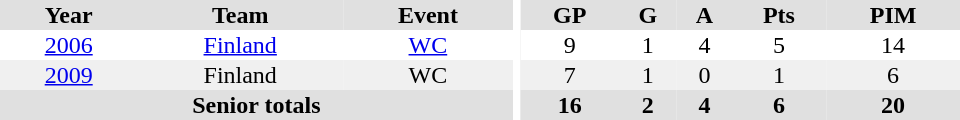<table border="0" cellpadding="1" cellspacing="0" ID="Table3" style="text-align:center; width:40em">
<tr bgcolor="#e0e0e0">
<th>Year</th>
<th>Team</th>
<th>Event</th>
<th rowspan="102" bgcolor="#ffffff"></th>
<th>GP</th>
<th>G</th>
<th>A</th>
<th>Pts</th>
<th>PIM</th>
</tr>
<tr>
<td><a href='#'>2006</a></td>
<td><a href='#'>Finland</a></td>
<td><a href='#'>WC</a></td>
<td>9</td>
<td>1</td>
<td>4</td>
<td>5</td>
<td>14</td>
</tr>
<tr bgcolor="#f0f0f0">
<td><a href='#'>2009</a></td>
<td>Finland</td>
<td>WC</td>
<td>7</td>
<td>1</td>
<td>0</td>
<td>1</td>
<td>6</td>
</tr>
<tr bgcolor="#e0e0e0">
<th colspan="3">Senior totals</th>
<th>16</th>
<th>2</th>
<th>4</th>
<th>6</th>
<th>20</th>
</tr>
</table>
